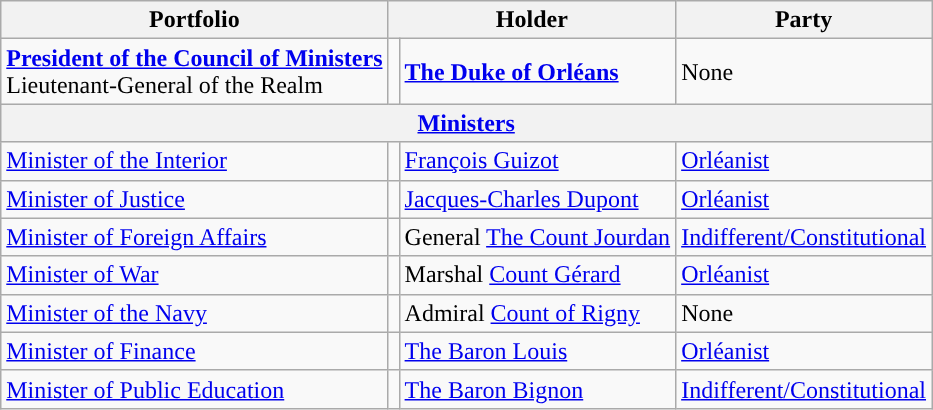<table class="wikitable">
<tr>
<th>Portfolio</th>
<th colspan=2>Holder</th>
<th>Party</th>
</tr>
<tr>
<td><strong><a href='#'>President of the Council of Ministers</a></strong><br>Lieutenant-General of the Realm</td>
<td style="background:"></td>
<td><strong><a href='#'>The Duke of Orléans</a></strong></td>
<td>None</td>
</tr>
<tr>
<th colspan=4 align=center><a href='#'>Ministers</a></th>
</tr>
<tr>
<td><a href='#'>Minister of the Interior</a></td>
<td style="background:"></td>
<td><a href='#'>François Guizot</a></td>
<td><a href='#'>Orléanist</a></td>
</tr>
<tr>
<td><a href='#'>Minister of Justice</a></td>
<td style="background:"></td>
<td><a href='#'>Jacques-Charles Dupont</a></td>
<td><a href='#'>Orléanist</a></td>
</tr>
<tr>
<td><a href='#'>Minister of Foreign Affairs</a></td>
<td style="background:"></td>
<td>General <a href='#'>The Count Jourdan</a></td>
<td><a href='#'>Indifferent/Constitutional</a></td>
</tr>
<tr>
<td><a href='#'>Minister of War</a></td>
<td style="background:"></td>
<td>Marshal <a href='#'>Count Gérard</a></td>
<td><a href='#'>Orléanist</a></td>
</tr>
<tr>
<td><a href='#'>Minister of the Navy</a></td>
<td style="background:"></td>
<td>Admiral <a href='#'>Count of Rigny</a></td>
<td>None</td>
</tr>
<tr>
<td><a href='#'>Minister of Finance</a></td>
<td style="background:"></td>
<td><a href='#'>The Baron Louis</a></td>
<td><a href='#'>Orléanist</a></td>
</tr>
<tr>
<td><a href='#'>Minister of Public Education</a></td>
<td style="background:"></td>
<td><a href='#'>The Baron Bignon</a></td>
<td><a href='#'>Indifferent/Constitutional</a></td>
</tr>
</table>
